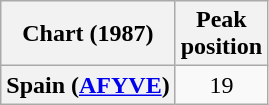<table class="wikitable plainrowheaders" style="text-align:center">
<tr>
<th scope="col">Chart (1987)</th>
<th scope="col">Peak<br>position</th>
</tr>
<tr>
<th scope="row">Spain (<a href='#'>AFYVE</a>)</th>
<td>19</td>
</tr>
</table>
